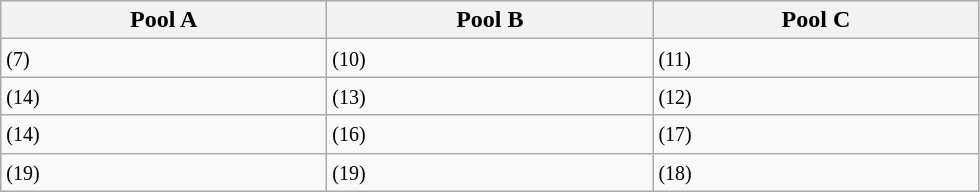<table class="wikitable">
<tr>
<th width=210>Pool A</th>
<th width=210>Pool B</th>
<th width=210>Pool C</th>
</tr>
<tr>
<td> <small>(7)</small></td>
<td> <small>(10)</small></td>
<td> <small>(11)</small></td>
</tr>
<tr>
<td> <small>(14)</small></td>
<td> <small>(13)</small></td>
<td> <small>(12)</small></td>
</tr>
<tr>
<td> <small>(14)</small></td>
<td> <small>(16)</small></td>
<td> <small>(17)</small></td>
</tr>
<tr>
<td> <small>(19)</small></td>
<td> <small>(19)</small></td>
<td> <small>(18)</small></td>
</tr>
</table>
